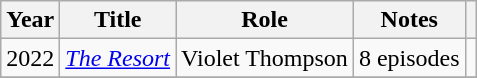<table class="wikitable sortable">
<tr>
<th>Year</th>
<th>Title</th>
<th>Role</th>
<th class="unsortable">Notes</th>
<th class="unsortable"></th>
</tr>
<tr>
<td>2022</td>
<td><em><a href='#'>The Resort</a> </em></td>
<td>Violet Thompson</td>
<td>8 episodes</td>
<td></td>
</tr>
<tr>
</tr>
</table>
